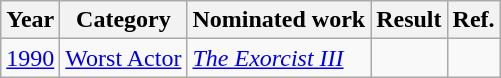<table class="wikitable">
<tr>
<th>Year</th>
<th>Category</th>
<th>Nominated work</th>
<th>Result</th>
<th>Ref.</th>
</tr>
<tr>
<td><a href='#'>1990</a></td>
<td><a href='#'>Worst Actor</a></td>
<td><em><a href='#'>The Exorcist III</a></em></td>
<td></td>
<td align="center"></td>
</tr>
</table>
